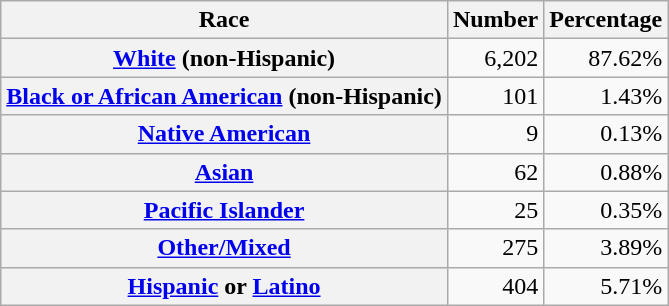<table class="wikitable" style="text-align:right">
<tr>
<th scope="col">Race</th>
<th scope="col">Number</th>
<th scope="col">Percentage</th>
</tr>
<tr>
<th scope="row"><a href='#'>White</a> (non-Hispanic)</th>
<td>6,202</td>
<td>87.62%</td>
</tr>
<tr>
<th scope="row"><a href='#'>Black or African American</a> (non-Hispanic)</th>
<td>101</td>
<td>1.43%</td>
</tr>
<tr>
<th scope="row"><a href='#'>Native American</a></th>
<td>9</td>
<td>0.13%</td>
</tr>
<tr>
<th scope="row"><a href='#'>Asian</a></th>
<td>62</td>
<td>0.88%</td>
</tr>
<tr>
<th scope="row"><a href='#'>Pacific Islander</a></th>
<td>25</td>
<td>0.35%</td>
</tr>
<tr>
<th scope="row"><a href='#'>Other/Mixed</a></th>
<td>275</td>
<td>3.89%</td>
</tr>
<tr>
<th scope="row"><a href='#'>Hispanic</a> or <a href='#'>Latino</a></th>
<td>404</td>
<td>5.71%</td>
</tr>
</table>
